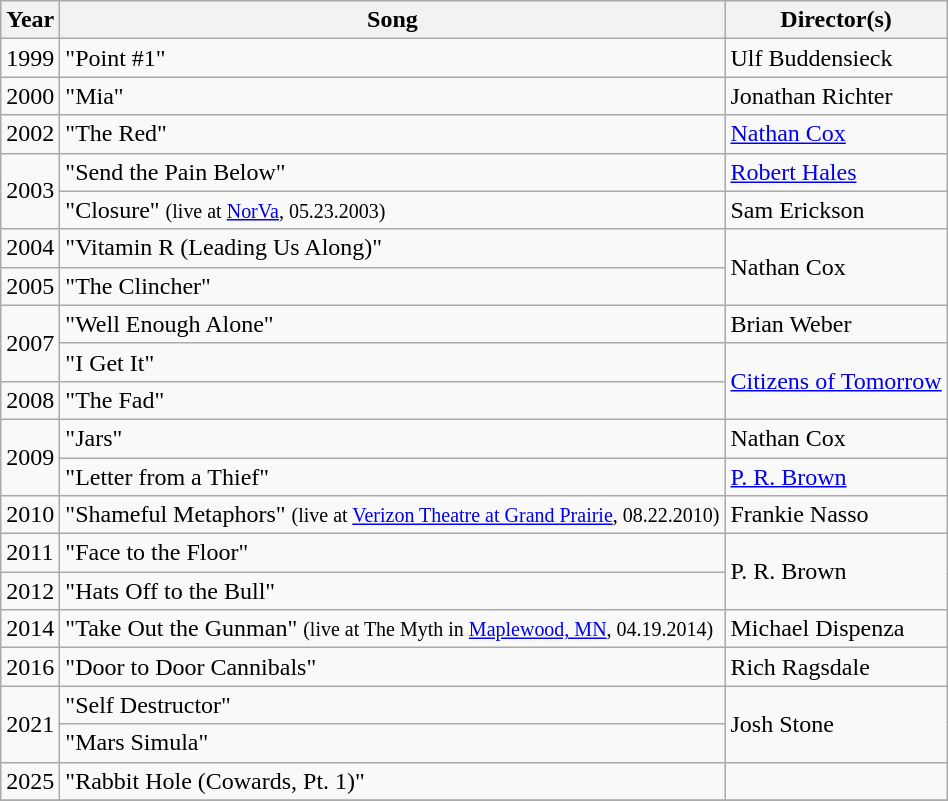<table class="wikitable">
<tr>
<th>Year</th>
<th>Song</th>
<th>Director(s)</th>
</tr>
<tr>
<td>1999</td>
<td>"Point #1"</td>
<td>Ulf Buddensieck</td>
</tr>
<tr>
<td>2000</td>
<td>"Mia"</td>
<td>Jonathan Richter</td>
</tr>
<tr>
<td>2002</td>
<td>"The Red"</td>
<td><a href='#'>Nathan Cox</a></td>
</tr>
<tr>
<td rowspan="2">2003</td>
<td>"Send the Pain Below"</td>
<td><a href='#'>Robert Hales</a></td>
</tr>
<tr>
<td>"Closure" <small>(live at <a href='#'>NorVa</a>, 05.23.2003)</small></td>
<td>Sam Erickson</td>
</tr>
<tr>
<td>2004</td>
<td>"Vitamin R (Leading Us Along)"</td>
<td rowspan="2">Nathan Cox</td>
</tr>
<tr>
<td>2005</td>
<td>"The Clincher"</td>
</tr>
<tr>
<td rowspan="2">2007</td>
<td>"Well Enough Alone"</td>
<td>Brian Weber</td>
</tr>
<tr>
<td>"I Get It"</td>
<td rowspan="2"><a href='#'>Citizens of Tomorrow</a></td>
</tr>
<tr>
<td>2008</td>
<td>"The Fad"</td>
</tr>
<tr>
<td rowspan="2">2009</td>
<td>"Jars"</td>
<td>Nathan Cox</td>
</tr>
<tr>
<td>"Letter from a Thief"</td>
<td><a href='#'>P. R. Brown</a></td>
</tr>
<tr>
<td>2010</td>
<td>"Shameful Metaphors" <small>(live at <a href='#'>Verizon Theatre at Grand Prairie</a>, 08.22.2010)</small></td>
<td>Frankie Nasso</td>
</tr>
<tr>
<td>2011</td>
<td>"Face to the Floor"</td>
<td rowspan="2">P. R. Brown</td>
</tr>
<tr>
<td>2012</td>
<td>"Hats Off to the Bull"</td>
</tr>
<tr>
<td>2014</td>
<td>"Take Out the Gunman" <small>(live at The Myth in <a href='#'>Maplewood, MN</a>, 04.19.2014)</small></td>
<td>Michael Dispenza</td>
</tr>
<tr>
<td>2016</td>
<td>"Door to Door Cannibals"</td>
<td>Rich Ragsdale</td>
</tr>
<tr>
<td rowspan="2">2021</td>
<td>"Self Destructor"</td>
<td rowspan="2">Josh Stone</td>
</tr>
<tr>
<td>"Mars Simula"</td>
</tr>
<tr>
<td>2025</td>
<td>"Rabbit Hole (Cowards, Pt. 1)"</td>
<td></td>
</tr>
<tr>
</tr>
</table>
